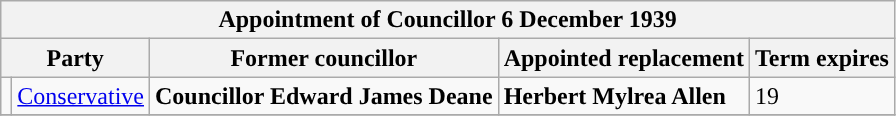<table class="wikitable">
<tr>
<th colspan="5"><strong>Appointment of Councillor 6 December 1939</strong></th>
</tr>
<tr>
<th colspan="2">Party</th>
<th>Former councillor</th>
<th>Appointed replacement</th>
<th>Term expires</th>
</tr>
<tr>
<td style="background-color:"></td>
<td><a href='#'>Conservative</a></td>
<td><strong>Councillor Edward James Deane</strong></td>
<td><strong>Herbert Mylrea Allen</strong></td>
<td>19</td>
</tr>
<tr>
</tr>
</table>
